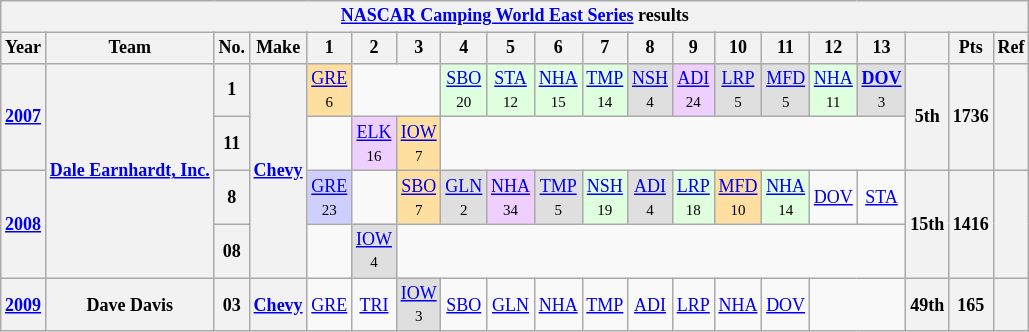<table class="wikitable" style="text-align:center; font-size:75%">
<tr>
<th colspan=20><a href='#'>NASCAR Camping World East Series</a> results</th>
</tr>
<tr>
<th>Year</th>
<th>Team</th>
<th>No.</th>
<th>Make</th>
<th>1</th>
<th>2</th>
<th>3</th>
<th>4</th>
<th>5</th>
<th>6</th>
<th>7</th>
<th>8</th>
<th>9</th>
<th>10</th>
<th>11</th>
<th>12</th>
<th>13</th>
<th></th>
<th>Pts</th>
<th>Ref</th>
</tr>
<tr>
<th rowspan=2><a href='#'>2007</a></th>
<th rowspan=4><a href='#'>Dale Earnhardt, Inc.</a></th>
<th>1</th>
<th rowspan=4><a href='#'>Chevy</a></th>
<td style="background:#FFDF9F;"><a href='#'>GRE</a><br><small>6</small></td>
<td colspan=2></td>
<td style="background:#DFFFDF;"><a href='#'>SBO</a><br><small>20</small></td>
<td style="background:#DFFFDF;"><a href='#'>STA</a><br><small>12</small></td>
<td style="background:#DFFFDF;"><a href='#'>NHA</a><br><small>15</small></td>
<td style="background:#DFFFDF;"><a href='#'>TMP</a><br><small>14</small></td>
<td style="background:#DFDFDF;"><a href='#'>NSH</a><br><small>4</small></td>
<td style="background:#EFCFFF;"><a href='#'>ADI</a><br><small>24</small></td>
<td style="background:#DFDFDF;"><a href='#'>LRP</a><br><small>5</small></td>
<td style="background:#DFDFDF;"><a href='#'>MFD</a><br><small>5</small></td>
<td style="background:#DFFFDF;"><a href='#'>NHA</a><br><small>11</small></td>
<td style="background:#DFDFDF;"><strong><a href='#'>DOV</a></strong><br><small>3</small></td>
<th rowspan=2>5th</th>
<th rowspan=2>1736</th>
<th rowspan=2></th>
</tr>
<tr>
<th>11</th>
<td></td>
<td style="background:#EFCFFF;"><a href='#'>ELK</a><br><small>16</small></td>
<td style="background:#FFDF9F;"><a href='#'>IOW</a><br><small>7</small></td>
<td colspan=10></td>
</tr>
<tr>
<th rowspan=2><a href='#'>2008</a></th>
<th>8</th>
<td style="background:#CFCFFF;"><a href='#'>GRE</a><br><small>23</small></td>
<td></td>
<td style="background:#FFDF9F;"><a href='#'>SBO</a><br><small>7</small></td>
<td style="background:#DFDFDF;"><a href='#'>GLN</a><br><small>2</small></td>
<td style="background:#EFCFFF;"><a href='#'>NHA</a><br><small>34</small></td>
<td style="background:#DFDFDF;"><a href='#'>TMP</a><br><small>5</small></td>
<td style="background:#DFFFDF;"><a href='#'>NSH</a><br><small>19</small></td>
<td style="background:#DFDFDF;"><a href='#'>ADI</a><br><small>4</small></td>
<td style="background:#DFFFDF;"><a href='#'>LRP</a><br><small>18</small></td>
<td style="background:#FFDF9F;"><a href='#'>MFD</a><br><small>10</small></td>
<td style="background:#DFFFDF;"><a href='#'>NHA</a><br><small>14</small></td>
<td><a href='#'>DOV</a></td>
<td><a href='#'>STA</a></td>
<th rowspan=2>15th</th>
<th rowspan=2>1416</th>
<th rowspan=2></th>
</tr>
<tr>
<th>08</th>
<td></td>
<td style="background:#DFDFDF;"><a href='#'>IOW</a><br><small>4</small></td>
<td colspan=11></td>
</tr>
<tr>
<th><a href='#'>2009</a></th>
<th>Dave Davis</th>
<th>03</th>
<th><a href='#'>Chevy</a></th>
<td><a href='#'>GRE</a></td>
<td><a href='#'>TRI</a></td>
<td style="background:#DFDFDF;"><a href='#'>IOW</a><br><small>3</small></td>
<td><a href='#'>SBO</a></td>
<td><a href='#'>GLN</a></td>
<td><a href='#'>NHA</a></td>
<td><a href='#'>TMP</a></td>
<td><a href='#'>ADI</a></td>
<td><a href='#'>LRP</a></td>
<td><a href='#'>NHA</a></td>
<td><a href='#'>DOV</a></td>
<td colspan=2></td>
<th>49th</th>
<th>165</th>
<th></th>
</tr>
</table>
